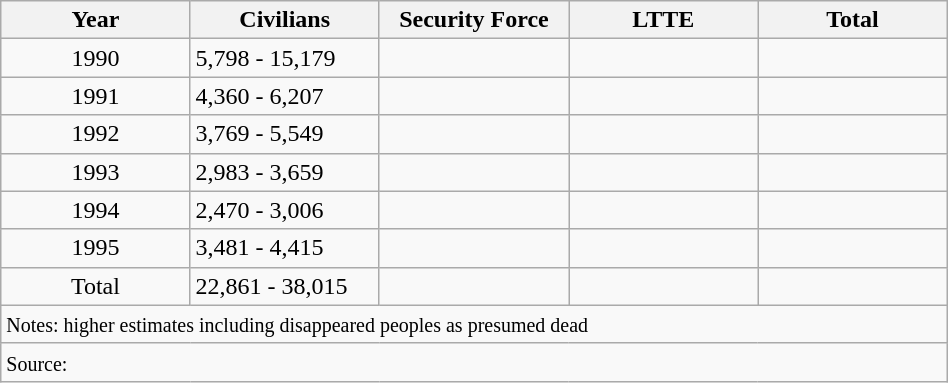<table style="width:50%;" class="wikitable" border="1">
<tr>
<th width=18%>Year</th>
<th width=18%>Civilians</th>
<th width=18%>Security Force</th>
<th width=18%>LTTE</th>
<th width=18%>Total</th>
</tr>
<tr>
<td align="center">1990</td>
<td>5,798 - 15,179</td>
<td></td>
<td></td>
<td></td>
</tr>
<tr>
<td align="center">1991</td>
<td>4,360 - 6,207</td>
<td></td>
<td></td>
<td></td>
</tr>
<tr>
<td align="center">1992</td>
<td>3,769 - 5,549</td>
<td></td>
<td></td>
<td></td>
</tr>
<tr>
<td align="center">1993</td>
<td>2,983 - 3,659</td>
<td></td>
<td></td>
<td></td>
</tr>
<tr>
<td align="center">1994</td>
<td>2,470 - 3,006</td>
<td></td>
<td></td>
<td></td>
</tr>
<tr>
<td align="center">1995</td>
<td>3,481 - 4,415</td>
<td></td>
<td></td>
<td></td>
</tr>
<tr>
<td align="center">Total</td>
<td>22,861 - 38,015</td>
<td></td>
<td></td>
<td></td>
</tr>
<tr>
<td align=left colspan=5><small>Notes: higher estimates including disappeared peoples as presumed dead</small></td>
</tr>
<tr>
<td align=left colspan=5><small>Source:</small></td>
</tr>
</table>
